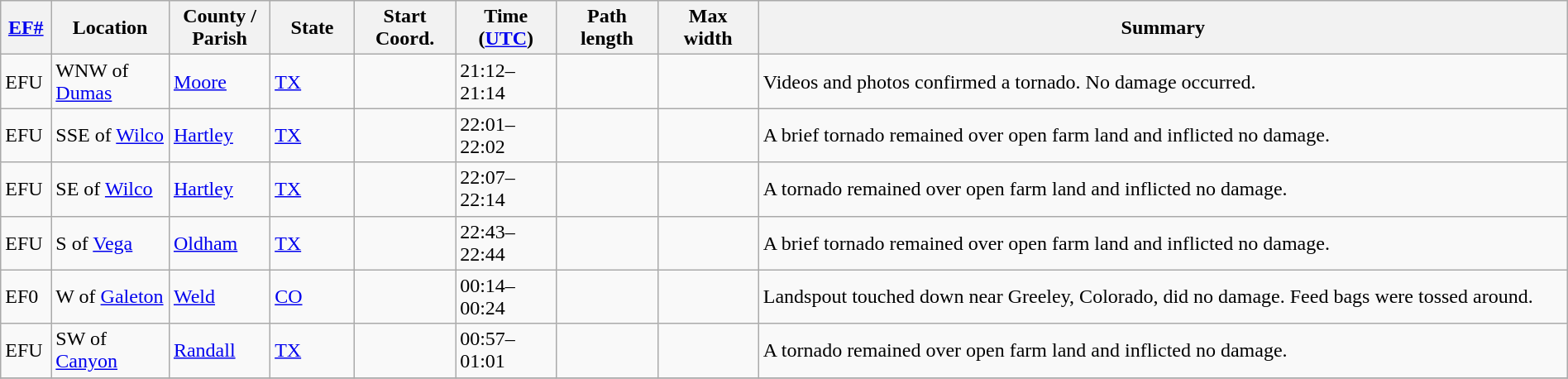<table class="wikitable sortable" style="width:100%;">
<tr>
<th scope="col"  style="width:3%; text-align:center;"><a href='#'>EF#</a></th>
<th scope="col"  style="width:7%; text-align:center;" class="unsortable">Location</th>
<th scope="col"  style="width:6%; text-align:center;" class="unsortable">County / Parish</th>
<th scope="col"  style="width:5%; text-align:center;">State</th>
<th scope="col"  style="width:6%; text-align:center;">Start Coord.</th>
<th scope="col"  style="width:6%; text-align:center;">Time (<a href='#'>UTC</a>)</th>
<th scope="col"  style="width:6%; text-align:center;">Path length</th>
<th scope="col"  style="width:6%; text-align:center;">Max width</th>
<th scope="col" class="unsortable" style="width:48%; text-align:center;">Summary</th>
</tr>
<tr>
<td bgcolor=>EFU</td>
<td>WNW of <a href='#'>Dumas</a></td>
<td><a href='#'>Moore</a></td>
<td><a href='#'>TX</a></td>
<td></td>
<td>21:12–21:14</td>
<td></td>
<td></td>
<td>Videos and photos confirmed a tornado. No damage occurred.</td>
</tr>
<tr>
<td bgcolor=>EFU</td>
<td>SSE of <a href='#'>Wilco</a></td>
<td><a href='#'>Hartley</a></td>
<td><a href='#'>TX</a></td>
<td></td>
<td>22:01–22:02</td>
<td></td>
<td></td>
<td>A brief tornado remained over open farm land and inflicted no damage.</td>
</tr>
<tr>
<td bgcolor=>EFU</td>
<td>SE of <a href='#'>Wilco</a></td>
<td><a href='#'>Hartley</a></td>
<td><a href='#'>TX</a></td>
<td></td>
<td>22:07–22:14</td>
<td></td>
<td></td>
<td>A tornado remained over open farm land and inflicted no damage.</td>
</tr>
<tr>
<td bgcolor=>EFU</td>
<td>S of <a href='#'>Vega</a></td>
<td><a href='#'>Oldham</a></td>
<td><a href='#'>TX</a></td>
<td></td>
<td>22:43–22:44</td>
<td></td>
<td></td>
<td>A brief tornado remained over open farm land and inflicted no damage.</td>
</tr>
<tr>
<td bgcolor=>EF0</td>
<td>W of <a href='#'>Galeton</a></td>
<td><a href='#'>Weld</a></td>
<td><a href='#'>CO</a></td>
<td></td>
<td>00:14–00:24</td>
<td></td>
<td></td>
<td>Landspout touched down near Greeley, Colorado, did no damage. Feed bags were tossed around.</td>
</tr>
<tr>
<td bgcolor=>EFU</td>
<td>SW of <a href='#'>Canyon</a></td>
<td><a href='#'>Randall</a></td>
<td><a href='#'>TX</a></td>
<td></td>
<td>00:57–01:01</td>
<td></td>
<td></td>
<td>A tornado remained over open farm land and inflicted no damage.</td>
</tr>
<tr>
</tr>
</table>
